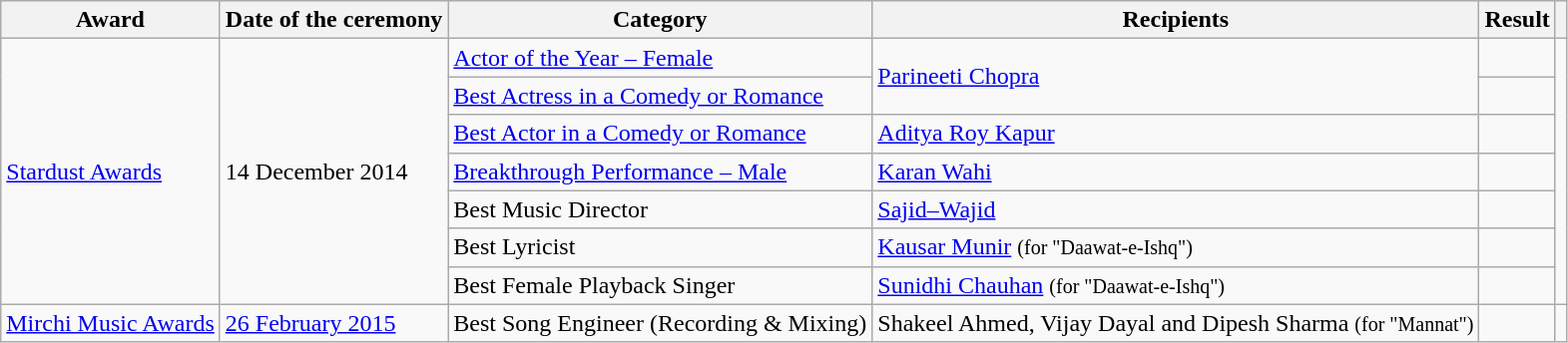<table class="wikitable plainrowheaders sortable">
<tr>
<th scope="col">Award</th>
<th scope="col">Date of the ceremony</th>
<th scope="col">Category</th>
<th scope="col">Recipients</th>
<th scope="col">Result</th>
<th class="unsortable" scope="col"></th>
</tr>
<tr>
<td rowspan="7"><a href='#'>Stardust Awards</a></td>
<td rowspan="7">14 December 2014</td>
<td><a href='#'>Actor of the Year – Female</a></td>
<td rowspan="2"><a href='#'>Parineeti Chopra</a></td>
<td></td>
<td rowspan="7"></td>
</tr>
<tr>
<td><a href='#'>Best Actress in a Comedy or Romance</a></td>
<td></td>
</tr>
<tr>
<td><a href='#'>Best Actor in a Comedy or Romance</a></td>
<td><a href='#'>Aditya Roy Kapur</a></td>
<td></td>
</tr>
<tr>
<td><a href='#'>Breakthrough Performance – Male</a></td>
<td><a href='#'>Karan Wahi</a></td>
<td></td>
</tr>
<tr>
<td>Best Music Director</td>
<td><a href='#'>Sajid–Wajid</a></td>
<td></td>
</tr>
<tr>
<td>Best Lyricist</td>
<td><a href='#'>Kausar Munir</a> <small>(for "Daawat-e-Ishq")</small></td>
<td></td>
</tr>
<tr>
<td>Best Female Playback Singer</td>
<td><a href='#'>Sunidhi Chauhan</a> <small>(for "Daawat-e-Ishq")</small></td>
<td></td>
</tr>
<tr>
<td><a href='#'>Mirchi Music Awards</a></td>
<td><a href='#'>26 February 2015</a></td>
<td>Best Song Engineer (Recording & Mixing)</td>
<td Shakeel Ahmed, Vijay Dayal & Dipesh Sharma >Shakeel Ahmed, Vijay Dayal and Dipesh Sharma <small>(for "Mannat")</small></td>
<td></td>
<td></td>
</tr>
</table>
